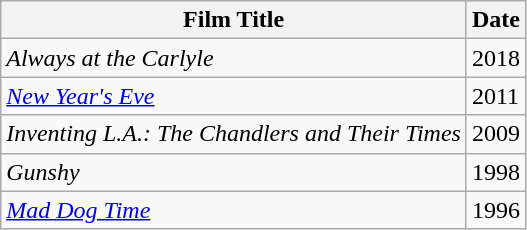<table class="wikitable sortable mw-collapsible">
<tr>
<th>Film Title</th>
<th>Date</th>
</tr>
<tr>
<td><em>Always at the Carlyle</em></td>
<td>2018</td>
</tr>
<tr>
<td><em><a href='#'>New Year's Eve</a></em></td>
<td>2011</td>
</tr>
<tr>
<td><em>Inventing L.A.: The Chandlers and Their Times</em></td>
<td>2009</td>
</tr>
<tr>
<td><em>Gunshy</em></td>
<td>1998</td>
</tr>
<tr>
<td><em><a href='#'>Mad Dog Time</a></em></td>
<td>1996</td>
</tr>
</table>
